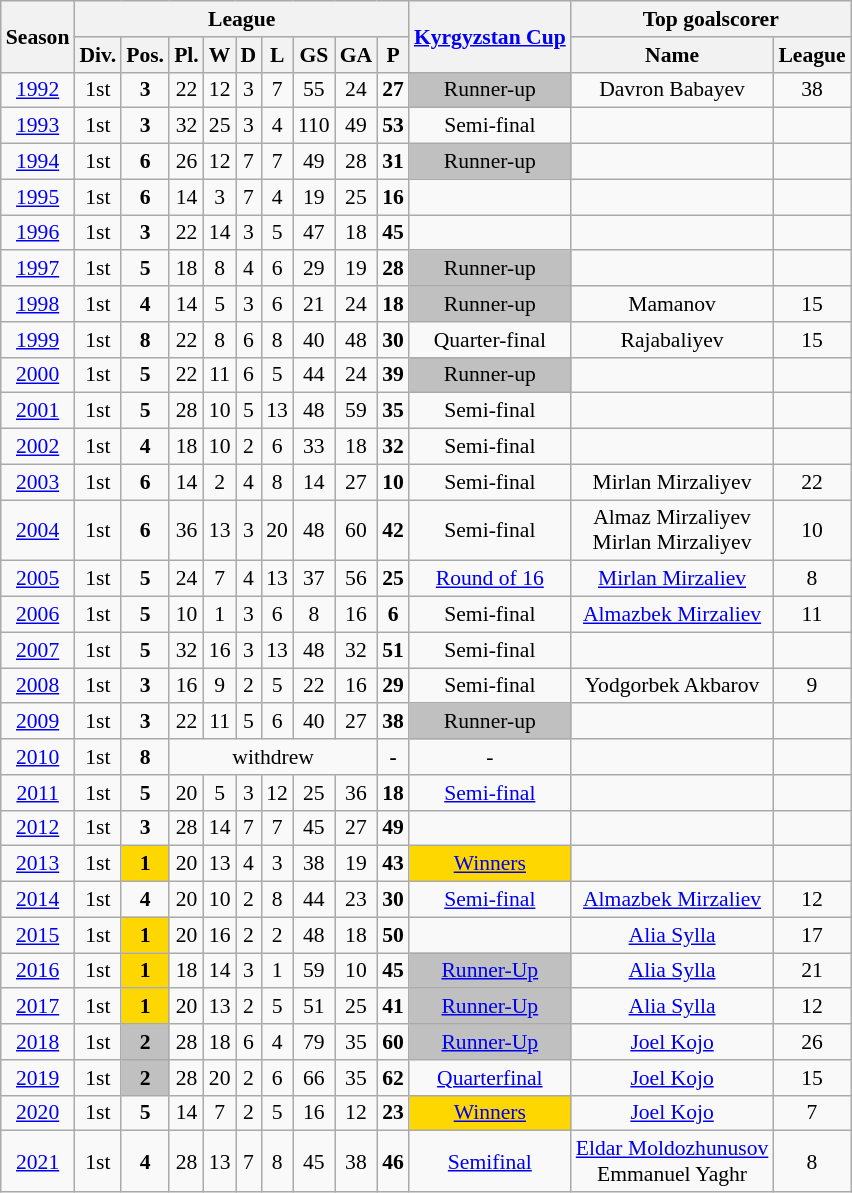<table class="wikitable mw-collapsible mw-collapsed" align=center cellspacing="0" cellpadding="3" style="border:1px solid #AAAAAA;font-size:90%">
<tr style="background:#efefef;">
<th rowspan="2">Season</th>
<th colspan="9">League</th>
<th rowspan="2"><a href='#'>Kyrgyzstan Cup</a></th>
<th colspan="2">Top goalscorer</th>
</tr>
<tr>
<th>Div.</th>
<th>Pos.</th>
<th>Pl.</th>
<th>W</th>
<th>D</th>
<th>L</th>
<th>GS</th>
<th>GA</th>
<th>P</th>
<th>Name</th>
<th>League</th>
</tr>
<tr>
<td align=center><a href='#'>1992</a></td>
<td align=center>1st</td>
<td align=center><strong>3</strong></td>
<td align=center>22</td>
<td align=center>12</td>
<td align=center>3</td>
<td align=center>7</td>
<td align=center>55</td>
<td align=center>24</td>
<td align=center><strong>27</strong></td>
<td style="text-align:center; background:silver;">Runner-up</td>
<td align=center>Davron Babayev</td>
<td align=center>38</td>
</tr>
<tr>
<td align=center><a href='#'>1993</a></td>
<td align=center>1st</td>
<td align=center><strong>3</strong></td>
<td align=center>32</td>
<td align=center>25</td>
<td align=center>3</td>
<td align=center>4</td>
<td align=center>110</td>
<td align=center>49</td>
<td align=center><strong>53</strong></td>
<td align=center>Semi-final</td>
<td align=center></td>
<td align=center></td>
</tr>
<tr>
<td align=center><a href='#'>1994</a></td>
<td align=center>1st</td>
<td align=center><strong>6</strong></td>
<td align=center>26</td>
<td align=center>12</td>
<td align=center>7</td>
<td align=center>7</td>
<td align=center>49</td>
<td align=center>28</td>
<td align=center><strong>31</strong></td>
<td style="text-align:center; background:silver;">Runner-up</td>
<td align=center></td>
<td align=center></td>
</tr>
<tr>
<td align=center><a href='#'>1995</a></td>
<td align=center>1st</td>
<td align=center><strong>6</strong></td>
<td align=center>14</td>
<td align=center>3</td>
<td align=center>7</td>
<td align=center>4</td>
<td align=center>19</td>
<td align=center>25</td>
<td align=center><strong>16</strong></td>
<td align=center></td>
<td align=center></td>
<td align=center></td>
</tr>
<tr>
<td align=center><a href='#'>1996</a></td>
<td align=center>1st</td>
<td align=center><strong>3</strong></td>
<td align=center>22</td>
<td align=center>14</td>
<td align=center>3</td>
<td align=center>5</td>
<td align=center>47</td>
<td align=center>18</td>
<td align=center><strong>45</strong></td>
<td align=center></td>
<td align=center></td>
<td align=center></td>
</tr>
<tr>
<td align=center><a href='#'>1997</a></td>
<td align=center>1st</td>
<td align=center><strong>5</strong></td>
<td align=center>18</td>
<td align=center>8</td>
<td align=center>4</td>
<td align=center>6</td>
<td align=center>29</td>
<td align=center>19</td>
<td align=center><strong>28</strong></td>
<td style="text-align:center; background:silver;">Runner-up</td>
<td align=center></td>
<td align=center></td>
</tr>
<tr>
<td align=center><a href='#'>1998</a></td>
<td align=center>1st</td>
<td align=center><strong>4</strong></td>
<td align=center>14</td>
<td align=center>5</td>
<td align=center>3</td>
<td align=center>6</td>
<td align=center>21</td>
<td align=center>24</td>
<td align=center><strong>18</strong></td>
<td style="text-align:center; background:silver;">Runner-up</td>
<td align=center>Mamanov</td>
<td align=center>15</td>
</tr>
<tr>
<td align=center><a href='#'>1999</a></td>
<td align=center>1st</td>
<td align=center><strong>8</strong></td>
<td align=center>22</td>
<td align=center>8</td>
<td align=center>6</td>
<td align=center>8</td>
<td align=center>40</td>
<td align=center>48</td>
<td align=center><strong>30</strong></td>
<td align=center>Quarter-final</td>
<td align=center>Rajabaliyev</td>
<td align=center>15</td>
</tr>
<tr>
<td align=center><a href='#'>2000</a></td>
<td align=center>1st</td>
<td align=center><strong>5</strong></td>
<td align=center>22</td>
<td align=center>11</td>
<td align=center>6</td>
<td align=center>5</td>
<td align=center>44</td>
<td align=center>24</td>
<td align=center><strong>39</strong></td>
<td style="text-align:center; background:silver;">Runner-up</td>
<td align=center></td>
<td align=center></td>
</tr>
<tr>
<td align=center><a href='#'>2001</a></td>
<td align=center>1st</td>
<td align=center><strong>5</strong></td>
<td align=center>28</td>
<td align=center>10</td>
<td align=center>5</td>
<td align=center>13</td>
<td align=center>48</td>
<td align=center>59</td>
<td align=center><strong>35</strong></td>
<td align=center>Semi-final</td>
<td align=center></td>
<td align=center></td>
</tr>
<tr>
<td align=center><a href='#'>2002</a></td>
<td align=center>1st</td>
<td align=center><strong>4</strong></td>
<td align=center>18</td>
<td align=center>10</td>
<td align=center>2</td>
<td align=center>6</td>
<td align=center>33</td>
<td align=center>18</td>
<td align=center><strong>32</strong></td>
<td align=center>Semi-final</td>
<td align=center></td>
<td align=center></td>
</tr>
<tr>
<td align=center><a href='#'>2003</a></td>
<td align=center>1st</td>
<td align=center><strong>6</strong></td>
<td align=center>14</td>
<td align=center>2</td>
<td align=center>4</td>
<td align=center>8</td>
<td align=center>14</td>
<td align=center>27</td>
<td align=center><strong>10</strong></td>
<td align=center>Semi-final</td>
<td align=center>Mirlan Mirzaliyev</td>
<td align=center>22</td>
</tr>
<tr>
<td align=center><a href='#'>2004</a></td>
<td align=center>1st</td>
<td align=center><strong>6</strong></td>
<td align=center>36</td>
<td align=center>13</td>
<td align=center>3</td>
<td align=center>20</td>
<td align=center>48</td>
<td align=center>60</td>
<td align=center><strong>42</strong></td>
<td align=center>Semi-final</td>
<td align=center>Almaz Mirzaliyev <br> Mirlan Mirzaliyev</td>
<td align=center>10</td>
</tr>
<tr>
<td align=center><a href='#'>2005</a></td>
<td align=center>1st</td>
<td align=center><strong>5</strong></td>
<td align=center>24</td>
<td align=center>7</td>
<td align=center>4</td>
<td align=center>13</td>
<td align=center>37</td>
<td align=center>56</td>
<td align=center><strong>25</strong></td>
<td align=center><a href='#'>Round of 16</a></td>
<td align=center><a href='#'>Mirlan Mirzaliev</a></td>
<td align=center>8</td>
</tr>
<tr>
<td align=center><a href='#'>2006</a></td>
<td align=center>1st</td>
<td align=center><strong>5</strong></td>
<td align=center>10</td>
<td align=center>1</td>
<td align=center>3</td>
<td align=center>6</td>
<td align=center>8</td>
<td align=center>16</td>
<td align=center><strong>6</strong></td>
<td align=center>Semi-final</td>
<td align=center><a href='#'>Almazbek Mirzaliev</a></td>
<td align=center>11</td>
</tr>
<tr>
<td align=center><a href='#'>2007</a></td>
<td align=center>1st</td>
<td align=center><strong>5</strong></td>
<td align=center>32</td>
<td align=center>16</td>
<td align=center>3</td>
<td align=center>13</td>
<td align=center>48</td>
<td align=center>32</td>
<td align=center><strong>51</strong></td>
<td align=center>Semi-final</td>
<td align=center></td>
<td align=center></td>
</tr>
<tr>
<td align=center><a href='#'>2008</a></td>
<td align=center>1st</td>
<td align=center><strong>3</strong></td>
<td align=center>16</td>
<td align=center>9</td>
<td align=center>2</td>
<td align=center>5</td>
<td align=center>22</td>
<td align=center>16</td>
<td align=center><strong>29</strong></td>
<td align=center>Semi-final</td>
<td align=center>Yodgorbek Akbarov</td>
<td align=center>9</td>
</tr>
<tr>
<td align=center><a href='#'>2009</a></td>
<td align=center>1st</td>
<td align=center><strong>3</strong></td>
<td align=center>22</td>
<td align=center>11</td>
<td align=center>5</td>
<td align=center>6</td>
<td align=center>40</td>
<td align=center>27</td>
<td align=center><strong>38</strong></td>
<td style="text-align:center; background:silver;">Runner-up</td>
<td align=center></td>
<td align=center></td>
</tr>
<tr>
<td align=center><a href='#'>2010</a></td>
<td align=center>1st</td>
<td align=center><strong>8</strong></td>
<td colspan="6" align=center>withdrew</td>
<td align=center><strong>-</strong></td>
<td align=center>-</td>
<td align=center></td>
<td align=center></td>
</tr>
<tr>
<td align=center><a href='#'>2011</a></td>
<td align=center>1st</td>
<td align=center><strong>5</strong></td>
<td align=center>20</td>
<td align=center>5</td>
<td align=center>3</td>
<td align=center>12</td>
<td align=center>25</td>
<td align=center>36</td>
<td align=center><strong>18</strong></td>
<td align=center><a href='#'>Semi-final</a></td>
<td align=center></td>
<td align=center></td>
</tr>
<tr>
<td align=center><a href='#'>2012</a></td>
<td align=center>1st</td>
<td align=center><strong>3</strong></td>
<td align=center>28</td>
<td align=center>14</td>
<td align=center>7</td>
<td align=center>7</td>
<td align=center>45</td>
<td align=center>27</td>
<td align=center><strong>49</strong></td>
<td align=center></td>
<td align=center></td>
<td align=center></td>
</tr>
<tr>
<td align=center><a href='#'>2013</a></td>
<td align=center>1st</td>
<td style="text-align:center; background:gold;"><strong>1</strong></td>
<td align=center>20</td>
<td align=center>13</td>
<td align=center>4</td>
<td align=center>3</td>
<td align=center>38</td>
<td align=center>19</td>
<td align=center><strong>43</strong></td>
<td style="text-align:center; background:gold;"><a href='#'>Winners</a></td>
<td align=center></td>
<td align=center></td>
</tr>
<tr>
<td align=center><a href='#'>2014</a></td>
<td align=center>1st</td>
<td align=center><strong>4</strong></td>
<td align=center>20</td>
<td align=center>10</td>
<td align=center>2</td>
<td align=center>8</td>
<td align=center>44</td>
<td align=center>23</td>
<td align=center><strong>30</strong></td>
<td align=center><a href='#'>Semi-final</a></td>
<td align=center><a href='#'>Almazbek Mirzaliev</a></td>
<td align=center>12</td>
</tr>
<tr>
<td align=center><a href='#'>2015</a></td>
<td align=center>1st</td>
<td style="text-align:center; background:gold;"><strong>1</strong></td>
<td align=center>20</td>
<td align=center>16</td>
<td align=center>2</td>
<td align=center>2</td>
<td align=center>48</td>
<td align=center>18</td>
<td align=center><strong>50</strong></td>
<td align=center></td>
<td align=center><a href='#'>Alia Sylla</a></td>
<td align=center>17</td>
</tr>
<tr>
<td align=center><a href='#'>2016</a></td>
<td align=center>1st</td>
<td style="text-align:center; background:gold;"><strong>1</strong></td>
<td align=center>18</td>
<td align=center>14</td>
<td align=center>3</td>
<td align=center>1</td>
<td align=center>59</td>
<td align=center>10</td>
<td align=center><strong>45</strong></td>
<td style="text-align:center; background:silver;"><a href='#'>Runner-Up</a></td>
<td align=center><a href='#'>Alia Sylla</a></td>
<td align=center>21</td>
</tr>
<tr>
<td align=center><a href='#'>2017</a></td>
<td align=center>1st</td>
<td style="text-align:center; background:gold;"><strong>1</strong></td>
<td align=center>20</td>
<td align=center>13</td>
<td align=center>2</td>
<td align=center>5</td>
<td align=center>51</td>
<td align=center>25</td>
<td align=center><strong>41</strong></td>
<td style="text-align:center; background:silver;"><a href='#'>Runner-Up</a></td>
<td align=center><a href='#'>Alia Sylla</a></td>
<td align=center>12</td>
</tr>
<tr>
<td align=center><a href='#'>2018</a></td>
<td align=center>1st</td>
<td style="text-align:center; background:silver;"><strong>2</strong></td>
<td align=center>28</td>
<td align=center>18</td>
<td align=center>6</td>
<td align=center>4</td>
<td align=center>79</td>
<td align=center>35</td>
<td align=center><strong>60</strong></td>
<td style="text-align:center; background:silver;"><a href='#'>Runner-Up</a></td>
<td align=center><a href='#'>Joel Kojo</a></td>
<td align=center>26</td>
</tr>
<tr>
<td align=center><a href='#'>2019</a></td>
<td align=center>1st</td>
<td style="text-align:center; background:silver;"><strong>2</strong></td>
<td align=center>28</td>
<td align=center>20</td>
<td align=center>2</td>
<td align=center>6</td>
<td align=center>66</td>
<td align=center>35</td>
<td align=center><strong>62</strong></td>
<td align=center><a href='#'>Quarterfinal</a></td>
<td align=center><a href='#'>Joel Kojo</a></td>
<td align=center>15</td>
</tr>
<tr>
<td align=center><a href='#'>2020</a></td>
<td align=center>1st</td>
<td align=center><strong>5</strong></td>
<td align=center>14</td>
<td align=center>7</td>
<td align=center>2</td>
<td align=center>5</td>
<td align=center>16</td>
<td align=center>12</td>
<td align=center><strong>23</strong></td>
<td style="text-align:center; background:gold;"><a href='#'>Winners</a></td>
<td align=center><a href='#'>Joel Kojo</a></td>
<td align=center>7</td>
</tr>
<tr>
<td align=center><a href='#'>2021</a></td>
<td align=center>1st</td>
<td align=center><strong>4</strong></td>
<td align=center>28</td>
<td align=center>13</td>
<td align=center>7</td>
<td align=center>8</td>
<td align=center>45</td>
<td align=center>38</td>
<td align=center><strong>46</strong></td>
<td align=center><a href='#'>Semifinal</a></td>
<td align=center><a href='#'>Eldar Moldozhunusov</a> <br> Emmanuel Yaghr</td>
<td align=center>8</td>
</tr>
</table>
